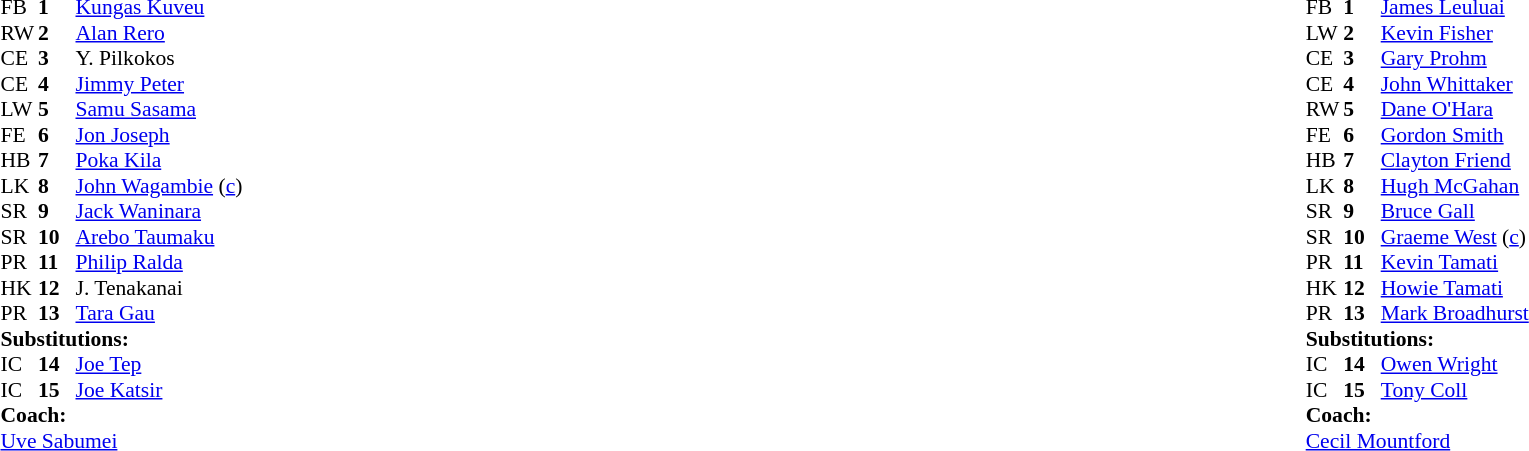<table width="100%">
<tr>
<td valign="top" width="50%"><br><table style="font-size: 90%" cellspacing="0" cellpadding="0">
<tr>
<th width="25"></th>
<th width="25"></th>
</tr>
<tr>
<td>FB</td>
<td><strong>1</strong></td>
<td><a href='#'>Kungas Kuveu</a></td>
</tr>
<tr>
<td>RW</td>
<td><strong>2</strong></td>
<td><a href='#'>Alan Rero</a></td>
</tr>
<tr>
<td>CE</td>
<td><strong>3</strong></td>
<td>Y. Pilkokos</td>
</tr>
<tr>
<td>CE</td>
<td><strong>4</strong></td>
<td><a href='#'>Jimmy Peter</a></td>
</tr>
<tr>
<td>LW</td>
<td><strong>5</strong></td>
<td><a href='#'>Samu Sasama</a></td>
</tr>
<tr>
<td>FE</td>
<td><strong>6</strong></td>
<td><a href='#'>Jon Joseph</a></td>
</tr>
<tr>
<td>HB</td>
<td><strong>7</strong></td>
<td><a href='#'>Poka Kila</a></td>
</tr>
<tr>
<td>LK</td>
<td><strong>8</strong></td>
<td><a href='#'>John Wagambie</a> (<a href='#'>c</a>)</td>
</tr>
<tr>
<td>SR</td>
<td><strong>9</strong></td>
<td><a href='#'>Jack Waninara</a></td>
</tr>
<tr>
<td>SR</td>
<td><strong>10</strong></td>
<td><a href='#'>Arebo Taumaku</a></td>
</tr>
<tr>
<td>PR</td>
<td><strong>11</strong></td>
<td><a href='#'>Philip Ralda</a></td>
</tr>
<tr>
<td>HK</td>
<td><strong>12</strong></td>
<td>J. Tenakanai</td>
</tr>
<tr>
<td>PR</td>
<td><strong>13</strong></td>
<td><a href='#'>Tara Gau</a></td>
</tr>
<tr>
<td colspan=3><strong>Substitutions:</strong></td>
</tr>
<tr>
<td>IC</td>
<td><strong>14</strong></td>
<td><a href='#'>Joe Tep</a></td>
</tr>
<tr>
<td>IC</td>
<td><strong>15</strong></td>
<td><a href='#'>Joe Katsir</a></td>
</tr>
<tr>
<td colspan=3><strong>Coach:</strong></td>
</tr>
<tr>
<td colspan="4"> <a href='#'>Uve Sabumei</a></td>
</tr>
</table>
</td>
<td valign="top" width="50%"><br><table style="font-size: 90%" cellspacing="0" cellpadding="0" align="center">
<tr>
<th width="25"></th>
<th width="25"></th>
</tr>
<tr>
<td>FB</td>
<td><strong>1</strong></td>
<td><a href='#'>James Leuluai</a></td>
</tr>
<tr>
<td>LW</td>
<td><strong>2</strong></td>
<td><a href='#'>Kevin Fisher</a></td>
</tr>
<tr>
<td>CE</td>
<td><strong>3</strong></td>
<td><a href='#'>Gary Prohm</a></td>
</tr>
<tr>
<td>CE</td>
<td><strong>4</strong></td>
<td><a href='#'>John Whittaker</a></td>
</tr>
<tr>
<td>RW</td>
<td><strong>5</strong></td>
<td><a href='#'>Dane O'Hara</a></td>
</tr>
<tr>
<td>FE</td>
<td><strong>6</strong></td>
<td><a href='#'>Gordon Smith</a></td>
</tr>
<tr>
<td>HB</td>
<td><strong>7</strong></td>
<td><a href='#'>Clayton Friend</a></td>
</tr>
<tr>
<td>LK</td>
<td><strong>8</strong></td>
<td><a href='#'>Hugh McGahan</a></td>
</tr>
<tr>
<td>SR</td>
<td><strong>9</strong></td>
<td><a href='#'>Bruce Gall</a></td>
</tr>
<tr>
<td>SR</td>
<td><strong>10</strong></td>
<td><a href='#'>Graeme West</a> (<a href='#'>c</a>)</td>
</tr>
<tr>
<td>PR</td>
<td><strong>11</strong></td>
<td><a href='#'>Kevin Tamati</a></td>
</tr>
<tr>
<td>HK</td>
<td><strong>12</strong></td>
<td><a href='#'>Howie Tamati</a></td>
</tr>
<tr>
<td>PR</td>
<td><strong>13</strong></td>
<td><a href='#'>Mark Broadhurst</a></td>
</tr>
<tr>
<td colspan=3><strong>Substitutions:</strong></td>
</tr>
<tr>
<td>IC</td>
<td><strong>14</strong></td>
<td><a href='#'>Owen Wright</a></td>
</tr>
<tr>
<td>IC</td>
<td><strong>15</strong></td>
<td><a href='#'>Tony Coll</a></td>
</tr>
<tr>
<td colspan=3><strong>Coach:</strong></td>
</tr>
<tr>
<td colspan="4"> <a href='#'>Cecil Mountford</a></td>
</tr>
</table>
</td>
</tr>
</table>
